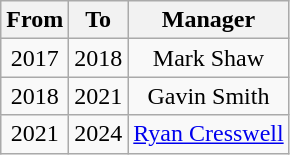<table class="wikitable" style="text-align: center">
<tr>
<th>From</th>
<th>To</th>
<th>Manager</th>
</tr>
<tr>
<td>2017</td>
<td>2018</td>
<td>Mark Shaw</td>
</tr>
<tr>
<td>2018</td>
<td>2021</td>
<td>Gavin Smith</td>
</tr>
<tr>
<td>2021</td>
<td>2024</td>
<td><a href='#'>Ryan Cresswell</a></td>
</tr>
</table>
